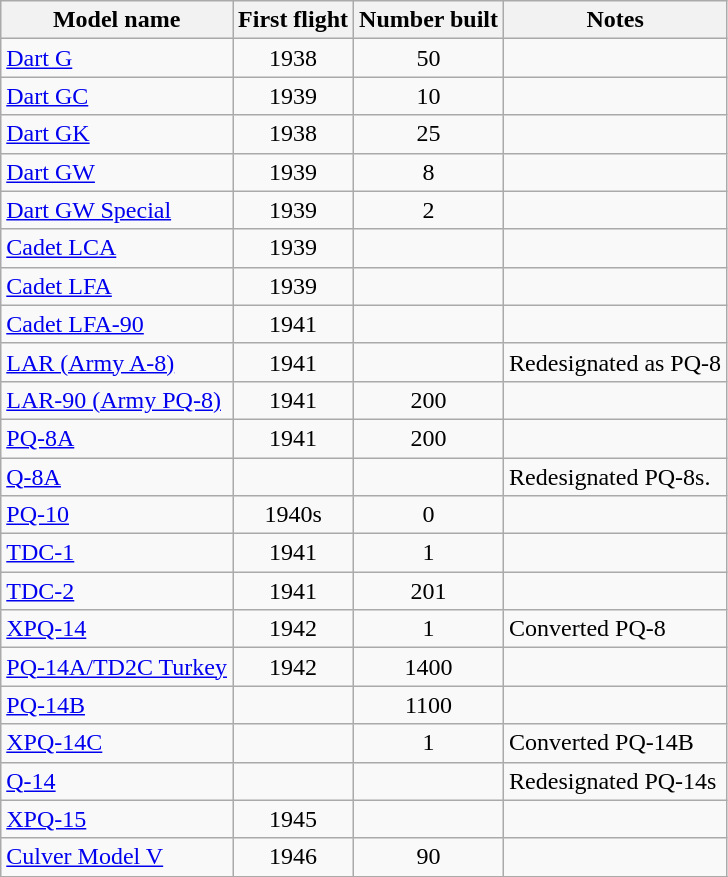<table class="wikitable sortable">
<tr>
<th>Model name</th>
<th>First flight</th>
<th>Number built</th>
<th>Notes</th>
</tr>
<tr>
<td align=left><a href='#'>Dart G</a></td>
<td align=center>1938</td>
<td align=center>50</td>
<td align=left></td>
</tr>
<tr>
<td align=left><a href='#'>Dart GC</a></td>
<td align=center>1939</td>
<td align=center>10</td>
<td align=left></td>
</tr>
<tr>
<td align=left><a href='#'>Dart GK</a></td>
<td align=center>1938</td>
<td align=center>25</td>
<td align=left></td>
</tr>
<tr>
<td align=left><a href='#'>Dart GW</a></td>
<td align=center>1939</td>
<td align=center>8</td>
<td align=left></td>
</tr>
<tr>
<td align=left><a href='#'>Dart GW Special</a></td>
<td align=center>1939</td>
<td align=center>2</td>
<td align=left></td>
</tr>
<tr>
<td align=left><a href='#'>Cadet LCA</a></td>
<td align=center>1939</td>
<td align=center></td>
<td align=left></td>
</tr>
<tr>
<td align=left><a href='#'>Cadet LFA</a></td>
<td align=center>1939</td>
<td align=center></td>
<td align=left></td>
</tr>
<tr>
<td align=left><a href='#'>Cadet LFA-90</a></td>
<td align=center>1941</td>
<td align=center></td>
<td align=left></td>
</tr>
<tr>
<td align=left><a href='#'>LAR (Army A-8)</a></td>
<td align=center>1941</td>
<td align=center></td>
<td align=left>Redesignated as PQ-8</td>
</tr>
<tr>
<td align=left><a href='#'>LAR-90 (Army PQ-8)</a></td>
<td align=center>1941</td>
<td align=center>200</td>
<td align=left></td>
</tr>
<tr>
<td align=left><a href='#'>PQ-8A</a></td>
<td align=center>1941</td>
<td align=center>200</td>
<td align=left></td>
</tr>
<tr>
<td align=left><a href='#'>Q-8A</a></td>
<td align=center></td>
<td align=center></td>
<td align=left>Redesignated PQ-8s.</td>
</tr>
<tr>
<td align=left><a href='#'>PQ-10</a></td>
<td align=center>1940s</td>
<td align=center>0</td>
<td align=left></td>
</tr>
<tr>
<td align=left><a href='#'>TDC-1</a></td>
<td align=center>1941</td>
<td align=center>1</td>
<td align=left></td>
</tr>
<tr>
<td align=left><a href='#'>TDC-2</a></td>
<td align=center>1941</td>
<td align=center>201</td>
<td align=left></td>
</tr>
<tr>
<td align=left><a href='#'>XPQ-14</a></td>
<td align=center>1942</td>
<td align=center>1</td>
<td align=left>Converted PQ-8</td>
</tr>
<tr>
<td align=left><a href='#'>PQ-14A/TD2C Turkey</a></td>
<td align=center>1942</td>
<td align=center>1400</td>
<td align=left></td>
</tr>
<tr>
<td align=left><a href='#'>PQ-14B</a></td>
<td align=center></td>
<td align=center>1100</td>
<td align=left></td>
</tr>
<tr>
<td align=left><a href='#'>XPQ-14C</a></td>
<td align=center></td>
<td align=center>1</td>
<td align=left>Converted PQ-14B</td>
</tr>
<tr>
<td align=left><a href='#'>Q-14</a></td>
<td align=center></td>
<td align=center></td>
<td align=left>Redesignated PQ-14s</td>
</tr>
<tr>
<td align=left><a href='#'>XPQ-15</a></td>
<td align=center>1945</td>
<td align=center></td>
<td align=left></td>
</tr>
<tr>
<td align=left><a href='#'>Culver Model V</a></td>
<td align=center>1946</td>
<td align=center>90</td>
<td align=left></td>
</tr>
<tr>
</tr>
</table>
